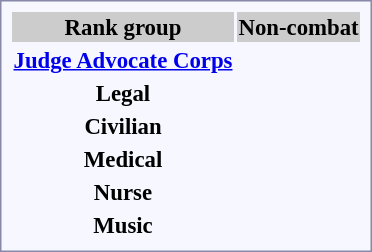<table style="border:1px solid #8888aa; background-color:#f7f8ff; padding:5px; font-size:95%; margin: 0px 12px 12px 0px; text-align:center;">
<tr style="background-color:#CCCCCC;">
<th>Rank group</th>
<th colspan=4>Non-combat</th>
</tr>
<tr>
<td rowspan=2><strong><a href='#'>Judge Advocate Corps</a></strong></td>
<td></td>
<td></td>
<td></td>
<td></td>
</tr>
<tr>
<td></td>
<td></td>
<td></td>
<td></td>
</tr>
<tr>
<td rowspan=2><strong>Legal</strong></td>
<td></td>
</tr>
<tr>
<td></td>
</tr>
<tr>
<td rowspan=2><strong>Civilian</strong></td>
<td></td>
<td></td>
<td></td>
<td></td>
</tr>
<tr>
<td></td>
<td></td>
<td></td>
<td></td>
</tr>
<tr>
<td rowspan=2><strong>Medical</strong></td>
<td></td>
<td></td>
<td></td>
<td></td>
</tr>
<tr>
<td></td>
<td></td>
<td></td>
<td></td>
</tr>
<tr>
<td rowspan=2><strong>Nurse</strong></td>
<td></td>
<td></td>
<td></td>
<td></td>
</tr>
<tr>
<td></td>
<td></td>
<td></td>
<td></td>
</tr>
<tr>
<td rowspan=2><strong>Music</strong></td>
<td></td>
<td></td>
<td></td>
<td></td>
</tr>
<tr>
<td></td>
<td></td>
<td></td>
<td></td>
</tr>
</table>
